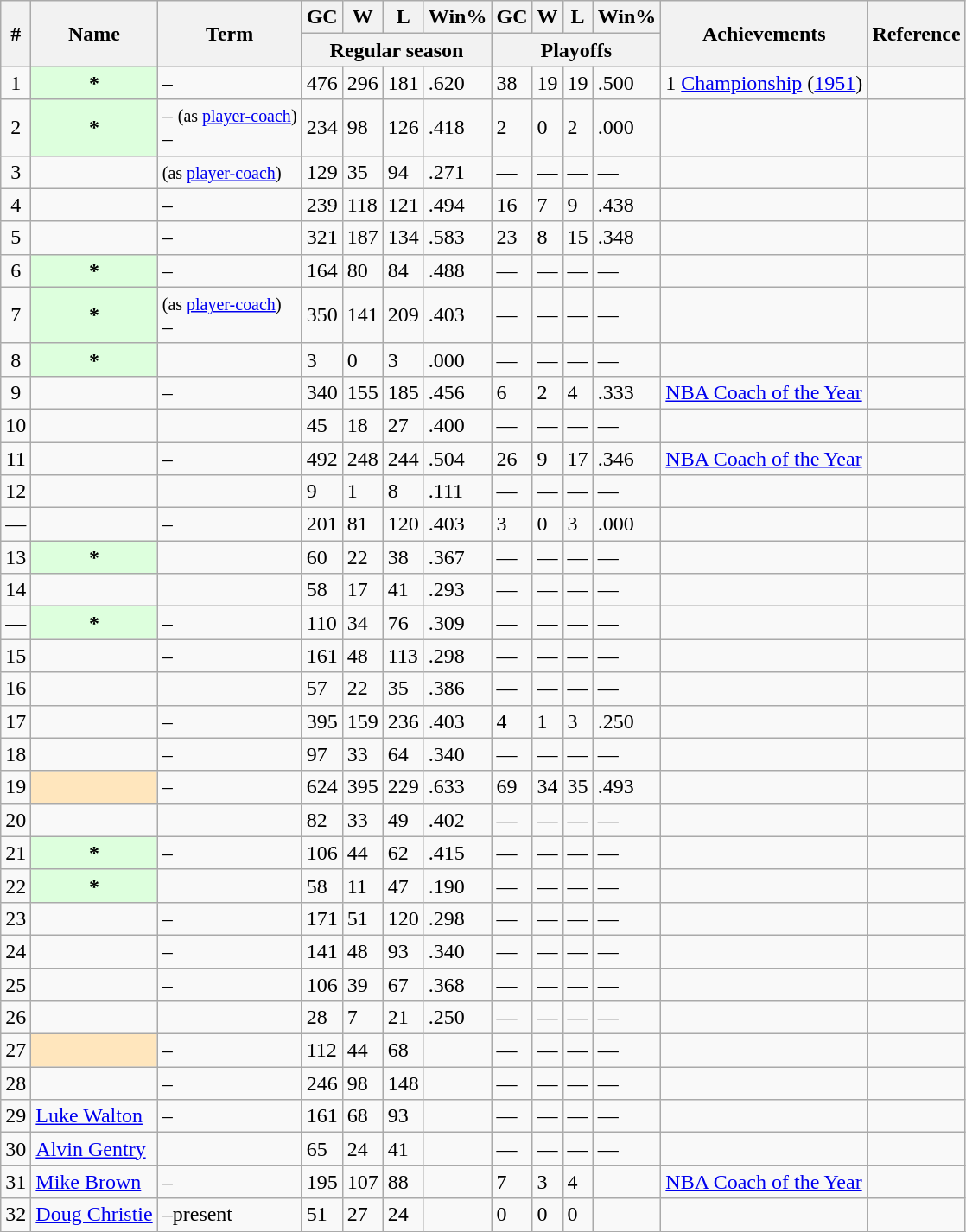<table class="wikitable plainrowheaders sortable" summary="# (sortable), Name (sortable), Term (sortable), Regular season games coached (sortable), Regular season wins (sortable), Regular season losses (sortable), Regular season winning percentage (sortable), Playoffs games coached (sortable), Playoffs wins (sortable), Playoffs losses (sortable), Playoffs winning percentage (sortable), Achievements and Reference">
<tr>
<th scope="col" rowspan="2">#</th>
<th scope="col" rowspan="2">Name</th>
<th scope="col" rowspan="2">Term</th>
<th scope="col">GC</th>
<th scope="col">W</th>
<th scope="col">L</th>
<th scope="col">Win%</th>
<th scope="col" data-sort-type="number">GC</th>
<th scope="col" data-sort-type="number">W</th>
<th scope="col" data-sort-type="number">L</th>
<th scope="col" data-sort-type="number">Win%</th>
<th scope="col" rowspan="2" class=unsortable>Achievements</th>
<th scope="col" rowspan="2" class=unsortable>Reference</th>
</tr>
<tr class="unsortable">
<th scope="col" colspan="4">Regular season</th>
<th scope="col" colspan="4">Playoffs</th>
</tr>
<tr>
<td align=center>1</td>
<th scope="row" style="background-color:#ddffdd">*</th>
<td>–</td>
<td>476</td>
<td>296</td>
<td>181</td>
<td>.620</td>
<td>38</td>
<td>19</td>
<td>19</td>
<td>.500</td>
<td>1 <a href='#'>Championship</a> (<a href='#'>1951</a>)</td>
<td align=center></td>
</tr>
<tr>
<td align=center>2</td>
<th scope="row" style="background-color:#ddffdd">*</th>
<td>– <small>(as <a href='#'>player-coach</a>)</small><br>–</td>
<td>234</td>
<td>98</td>
<td>126</td>
<td>.418</td>
<td>2</td>
<td>0</td>
<td>2</td>
<td>.000</td>
<td></td>
<td align=center></td>
</tr>
<tr>
<td align=center>3</td>
<th scope="row" style="background-color:transparent;"></th>
<td> <small>(as <a href='#'>player-coach</a>)</small><br></td>
<td>129</td>
<td>35</td>
<td>94</td>
<td>.271</td>
<td>—</td>
<td>—</td>
<td>—</td>
<td>—</td>
<td></td>
<td align=center></td>
</tr>
<tr>
<td align=center>4</td>
<th scope="row" style="background-color:transparent;"></th>
<td>–</td>
<td>239</td>
<td>118</td>
<td>121</td>
<td>.494</td>
<td>16</td>
<td>7</td>
<td>9</td>
<td>.438</td>
<td></td>
<td align=center></td>
</tr>
<tr>
<td align=center>5</td>
<th scope="row" style="background-color:transparent;"></th>
<td>–</td>
<td>321</td>
<td>187</td>
<td>134</td>
<td>.583</td>
<td>23</td>
<td>8</td>
<td>15</td>
<td>.348</td>
<td></td>
<td align=center></td>
</tr>
<tr>
<td align=center>6</td>
<th scope="row" style="background-color:#ddffdd">*</th>
<td>–</td>
<td>164</td>
<td>80</td>
<td>84</td>
<td>.488</td>
<td>—</td>
<td>—</td>
<td>—</td>
<td>—</td>
<td></td>
<td align=center></td>
</tr>
<tr>
<td align=center>7</td>
<th scope="row" style="background-color:#ddffdd">*</th>
<td> <small>(as <a href='#'>player-coach</a>)</small><br>–</td>
<td>350</td>
<td>141</td>
<td>209</td>
<td>.403</td>
<td>—</td>
<td>—</td>
<td>—</td>
<td>—</td>
<td></td>
<td align=center></td>
</tr>
<tr>
<td align=center>8</td>
<th scope="row" style="background-color:#ddffdd">*</th>
<td></td>
<td>3</td>
<td>0</td>
<td>3</td>
<td>.000</td>
<td>—</td>
<td>—</td>
<td>—</td>
<td>—</td>
<td></td>
<td align=center></td>
</tr>
<tr>
<td align=center>9</td>
<th scope="row" style="background-color:transparent;"></th>
<td>–</td>
<td>340</td>
<td>155</td>
<td>185</td>
<td>.456</td>
<td>6</td>
<td>2</td>
<td>4</td>
<td>.333</td>
<td> <a href='#'>NBA Coach of the Year</a></td>
<td align=center></td>
</tr>
<tr>
<td align=center>10</td>
<th scope="row" style="background-color:transparent;"></th>
<td></td>
<td>45</td>
<td>18</td>
<td>27</td>
<td>.400</td>
<td>—</td>
<td>—</td>
<td>—</td>
<td>—</td>
<td></td>
<td align=center></td>
</tr>
<tr>
<td align=center>11</td>
<th scope="row" style="background-color:transparent;"></th>
<td>–</td>
<td>492</td>
<td>248</td>
<td>244</td>
<td>.504</td>
<td>26</td>
<td>9</td>
<td>17</td>
<td>.346</td>
<td> <a href='#'>NBA Coach of the Year</a></td>
<td align=center></td>
</tr>
<tr>
<td align=center>12</td>
<th scope="row" style="background-color:transparent;"></th>
<td></td>
<td>9</td>
<td>1</td>
<td>8</td>
<td>.111</td>
<td>—</td>
<td>—</td>
<td>—</td>
<td>—</td>
<td></td>
<td align=center></td>
</tr>
<tr>
<td align=center>—</td>
<th scope="row" style="background-color:transparent;"></th>
<td>–</td>
<td>201</td>
<td>81</td>
<td>120</td>
<td>.403</td>
<td>3</td>
<td>0</td>
<td>3</td>
<td>.000</td>
<td></td>
<td align=center></td>
</tr>
<tr>
<td align=center>13</td>
<th scope="row" style="background-color:#ddffdd">*</th>
<td></td>
<td>60</td>
<td>22</td>
<td>38</td>
<td>.367</td>
<td>—</td>
<td>—</td>
<td>—</td>
<td>—</td>
<td></td>
<td align=center></td>
</tr>
<tr>
<td align=center>14</td>
<th scope="row" style="background-color:transparent;"></th>
<td></td>
<td>58</td>
<td>17</td>
<td>41</td>
<td>.293</td>
<td>—</td>
<td>—</td>
<td>—</td>
<td>—</td>
<td></td>
<td align=center></td>
</tr>
<tr>
<td align=center>—</td>
<th scope="row" style="background-color:#ddffdd">*</th>
<td>–</td>
<td>110</td>
<td>34</td>
<td>76</td>
<td>.309</td>
<td>—</td>
<td>—</td>
<td>—</td>
<td>—</td>
<td></td>
<td align=center></td>
</tr>
<tr>
<td align=center>15</td>
<th scope="row" style="background-color:transparent;"></th>
<td>–</td>
<td>161</td>
<td>48</td>
<td>113</td>
<td>.298</td>
<td>—</td>
<td>—</td>
<td>—</td>
<td>—</td>
<td></td>
<td align=center></td>
</tr>
<tr>
<td align=center>16</td>
<th scope="row" style="background-color:transparent;"></th>
<td></td>
<td>57</td>
<td>22</td>
<td>35</td>
<td>.386</td>
<td>—</td>
<td>—</td>
<td>—</td>
<td>—</td>
<td></td>
<td align=center></td>
</tr>
<tr>
<td align=center>17</td>
<th scope="row" style="background-color:transparent;"></th>
<td>–</td>
<td>395</td>
<td>159</td>
<td>236</td>
<td>.403</td>
<td>4</td>
<td>1</td>
<td>3</td>
<td>.250</td>
<td></td>
<td align=center></td>
</tr>
<tr>
<td align=center>18</td>
<th scope="row" style="background-color:transparent;"></th>
<td>–</td>
<td>97</td>
<td>33</td>
<td>64</td>
<td>.340</td>
<td>—</td>
<td>—</td>
<td>—</td>
<td>—</td>
<td></td>
<td align=center></td>
</tr>
<tr>
<td align=center>19</td>
<td bgcolor="#FFE6BD"></td>
<td>–</td>
<td>624</td>
<td>395</td>
<td>229</td>
<td>.633</td>
<td>69</td>
<td>34</td>
<td>35</td>
<td>.493</td>
<td></td>
<td align=center></td>
</tr>
<tr>
<td align=center>20</td>
<th scope="row" style="background-color:transparent;"></th>
<td></td>
<td>82</td>
<td>33</td>
<td>49</td>
<td>.402</td>
<td>—</td>
<td>—</td>
<td>—</td>
<td>—</td>
<td></td>
<td align=center></td>
</tr>
<tr>
<td align=center>21</td>
<th scope="row" style="background-color:#ddffdd">*</th>
<td>–</td>
<td>106</td>
<td>44</td>
<td>62</td>
<td>.415</td>
<td>—</td>
<td>—</td>
<td>—</td>
<td>—</td>
<td></td>
<td align=center></td>
</tr>
<tr>
<td align=center>22</td>
<th scope="row" style="background-color:#ddffdd">*</th>
<td></td>
<td>58</td>
<td>11</td>
<td>47</td>
<td>.190</td>
<td>—</td>
<td>—</td>
<td>—</td>
<td>—</td>
<td></td>
<td align=center></td>
</tr>
<tr>
<td align=center>23</td>
<th scope="row" style="background-color:transparent;"></th>
<td>–</td>
<td>171</td>
<td>51</td>
<td>120</td>
<td>.298</td>
<td>—</td>
<td>—</td>
<td>—</td>
<td>—</td>
<td></td>
<td align=center></td>
</tr>
<tr>
<td align=center>24</td>
<th scope="row" style="background-color:transparent;"></th>
<td>–</td>
<td>141</td>
<td>48</td>
<td>93</td>
<td>.340</td>
<td>—</td>
<td>—</td>
<td>—</td>
<td>—</td>
<td></td>
<td align=center></td>
</tr>
<tr>
<td align=center>25</td>
<th scope="row" style="background-color:transparent;"></th>
<td>–</td>
<td>106</td>
<td>39</td>
<td>67</td>
<td>.368</td>
<td>—</td>
<td>—</td>
<td>—</td>
<td>—</td>
<td></td>
<td align=center></td>
</tr>
<tr>
<td align=center>26</td>
<th scope="row" style="background-color:transparent;"></th>
<td></td>
<td>28</td>
<td>7</td>
<td>21</td>
<td>.250</td>
<td>—</td>
<td>—</td>
<td>—</td>
<td>—</td>
<td></td>
<td align=center></td>
</tr>
<tr>
<td align=center>27</td>
<td bgcolor="#FFE6BD"></td>
<td>–</td>
<td>112</td>
<td>44</td>
<td>68</td>
<td></td>
<td>—</td>
<td>—</td>
<td>—</td>
<td>—</td>
<td></td>
<td align=center></td>
</tr>
<tr>
<td align=center>28</td>
<th scope="row" style="background-color:transparent;"></th>
<td>–</td>
<td>246</td>
<td>98</td>
<td>148</td>
<td></td>
<td>—</td>
<td>—</td>
<td>—</td>
<td>—</td>
<td></td>
<td align=center></td>
</tr>
<tr>
<td align=center>29</td>
<td><a href='#'>Luke Walton</a></td>
<td>–</td>
<td>161</td>
<td>68</td>
<td>93</td>
<td></td>
<td>—</td>
<td>—</td>
<td>—</td>
<td>—</td>
<td></td>
<td align=center></td>
</tr>
<tr>
<td align=center>30</td>
<td><a href='#'>Alvin Gentry</a></td>
<td></td>
<td>65</td>
<td>24</td>
<td>41</td>
<td></td>
<td>—</td>
<td>—</td>
<td>—</td>
<td>—</td>
<td></td>
<td></td>
</tr>
<tr>
<td align=center>31</td>
<td><a href='#'>Mike Brown</a></td>
<td>–</td>
<td>195</td>
<td>107</td>
<td>88</td>
<td></td>
<td>7</td>
<td>3</td>
<td>4</td>
<td></td>
<td> <a href='#'>NBA Coach of the Year</a></td>
<td align=center></td>
</tr>
<tr>
<td align=center>32</td>
<td><a href='#'>Doug Christie</a></td>
<td>–present</td>
<td>51</td>
<td>27</td>
<td>24</td>
<td></td>
<td>0</td>
<td>0</td>
<td>0</td>
<td></td>
<td></td>
<td></td>
</tr>
<tr>
</tr>
</table>
